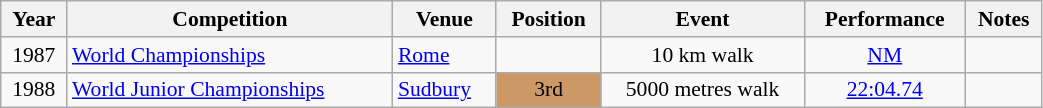<table class="wikitable" width=55% style="font-size:90%; text-align:center;">
<tr>
<th>Year</th>
<th>Competition</th>
<th>Venue</th>
<th>Position</th>
<th>Event</th>
<th>Performance</th>
<th>Notes</th>
</tr>
<tr>
<td>1987</td>
<td align=left><a href='#'>World Championships</a></td>
<td align=left> <a href='#'>Rome</a></td>
<td></td>
<td>10 km walk</td>
<td><a href='#'>NM</a></td>
<td></td>
</tr>
<tr>
<td>1988</td>
<td align=left><a href='#'>World Junior Championships</a></td>
<td align=left> <a href='#'>Sudbury</a></td>
<td bgcolor=cc9966>3rd</td>
<td>5000 metres walk</td>
<td><a href='#'>22:04.74</a></td>
<td></td>
</tr>
</table>
